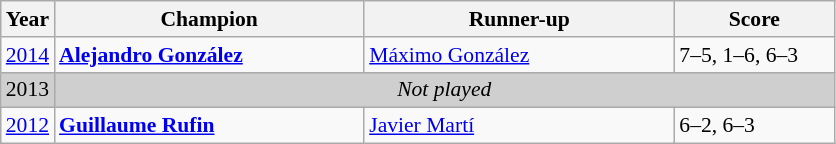<table class="wikitable" style="font-size:90%">
<tr>
<th>Year</th>
<th width="200">Champion</th>
<th width="200">Runner-up</th>
<th width="100">Score</th>
</tr>
<tr>
<td><a href='#'>2014</a></td>
<td><strong> <a href='#'>Alejandro González</a></strong></td>
<td> <a href='#'>Máximo González</a></td>
<td>7–5, 1–6, 6–3</td>
</tr>
<tr>
<td style="background:#cfcfcf">2013</td>
<td colspan=3 align=center style="background:#cfcfcf"><em>Not played</em></td>
</tr>
<tr>
<td><a href='#'>2012</a></td>
<td> <strong><a href='#'>Guillaume Rufin</a></strong> </td>
<td> <a href='#'>Javier Martí</a></td>
<td>6–2, 6–3</td>
</tr>
</table>
